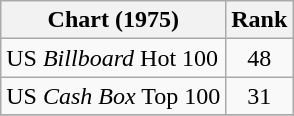<table class="wikitable">
<tr>
<th>Chart (1975)</th>
<th style="text-align:center;">Rank</th>
</tr>
<tr>
<td>US <em>Billboard</em> Hot 100</td>
<td style="text-align:center;">48</td>
</tr>
<tr>
<td>US <em>Cash Box</em> Top 100</td>
<td style="text-align:center;">31</td>
</tr>
<tr>
</tr>
</table>
